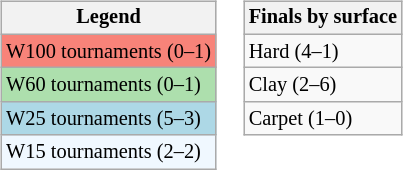<table>
<tr valign=top>
<td><br><table class="wikitable" style="font-size:85%">
<tr>
<th>Legend</th>
</tr>
<tr style="background:#f88379;">
<td>W100 tournaments (0–1)</td>
</tr>
<tr style="background:#addfad">
<td>W60 tournaments (0–1)</td>
</tr>
<tr style="background:lightblue;">
<td>W25 tournaments (5–3)</td>
</tr>
<tr style="background:#f0f8ff;">
<td>W15 tournaments (2–2)</td>
</tr>
</table>
</td>
<td><br><table class="wikitable" style="font-size:85%">
<tr>
<th>Finals by surface</th>
</tr>
<tr>
<td>Hard (4–1)</td>
</tr>
<tr>
<td>Clay (2–6)</td>
</tr>
<tr>
<td>Carpet (1–0)</td>
</tr>
</table>
</td>
</tr>
</table>
